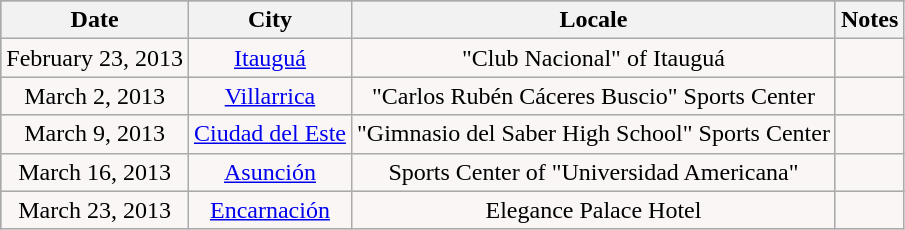<table class="wikitable" style="text-align:Center; background:#ccc;">
<tr>
<th>Date</th>
<th>City</th>
<th>Locale</th>
<th>Notes</th>
</tr>
<tr style="background:#FAF6F6;">
<td>February 23, 2013</td>
<td><a href='#'>Itauguá</a></td>
<td>"Club Nacional" of Itauguá</td>
<td></td>
</tr>
<tr style="background:#FAF6F6;">
<td>March 2, 2013</td>
<td><a href='#'>Villarrica</a></td>
<td>"Carlos Rubén Cáceres Buscio" Sports Center</td>
<td></td>
</tr>
<tr style="background:#FAF6F6;">
<td>March 9, 2013</td>
<td><a href='#'>Ciudad del Este</a></td>
<td>"Gimnasio del Saber High School" Sports Center</td>
<td></td>
</tr>
<tr style="background:#FAF6F6;">
<td>March 16, 2013</td>
<td><a href='#'>Asunción</a></td>
<td>Sports Center of "Universidad Americana"</td>
<td></td>
</tr>
<tr style="background:#FAF6F6;">
<td>March 23, 2013</td>
<td><a href='#'>Encarnación</a></td>
<td>Elegance Palace Hotel</td>
<td></td>
</tr>
</table>
